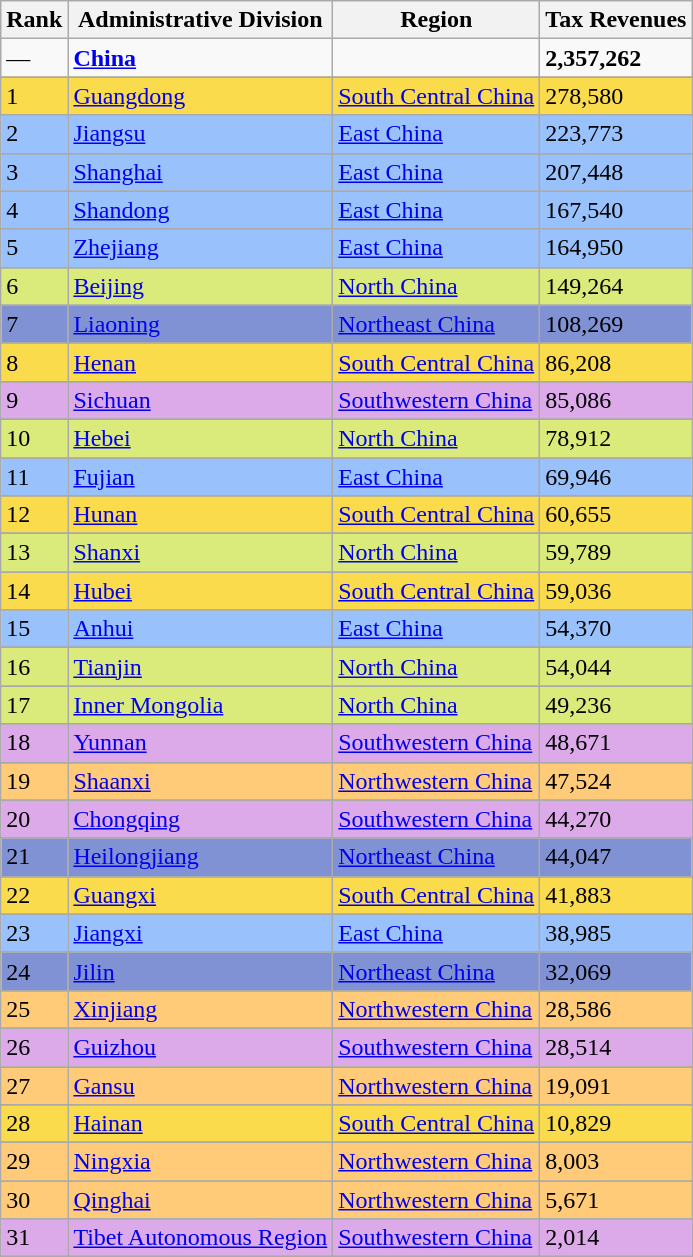<table class="wikitable sortable">
<tr>
<th>Rank</th>
<th>Administrative Division</th>
<th>Region</th>
<th>Tax Revenues</th>
</tr>
<tr>
<td>—</td>
<td><strong><a href='#'>China</a></strong></td>
<td></td>
<td><strong>2,357,262</strong></td>
</tr>
<tr>
</tr>
<tr style="background-color: #fadb4c;">
<td>1</td>
<td><a href='#'>Guangdong</a></td>
<td><a href='#'>South Central China</a></td>
<td>278,580</td>
</tr>
<tr>
</tr>
<tr style="background-color: #99c1fb;">
<td>2</td>
<td><a href='#'>Jiangsu</a></td>
<td><a href='#'>East China</a></td>
<td>223,773</td>
</tr>
<tr>
</tr>
<tr style="background-color: #99c1fb;">
<td>3</td>
<td><a href='#'>Shanghai</a></td>
<td><a href='#'>East China</a></td>
<td>207,448</td>
</tr>
<tr>
</tr>
<tr style="background-color: #99c1fb;">
<td>4</td>
<td><a href='#'>Shandong</a></td>
<td><a href='#'>East China</a></td>
<td>167,540</td>
</tr>
<tr>
</tr>
<tr style="background-color: #99c1fb;">
<td>5</td>
<td><a href='#'>Zhejiang</a></td>
<td><a href='#'>East China</a></td>
<td>164,950</td>
</tr>
<tr>
</tr>
<tr style="background-color: #daea7b;">
<td>6</td>
<td><a href='#'>Beijing</a></td>
<td><a href='#'>North China</a></td>
<td>149,264</td>
</tr>
<tr>
</tr>
<tr style="background-color: #8092d4;">
<td>7</td>
<td><a href='#'>Liaoning</a></td>
<td><a href='#'>Northeast China</a></td>
<td>108,269</td>
</tr>
<tr>
</tr>
<tr style="background-color: #fadb4c;">
<td>8</td>
<td><a href='#'>Henan</a></td>
<td><a href='#'>South Central China</a></td>
<td>86,208</td>
</tr>
<tr>
</tr>
<tr style="background-color: #dca9e9;">
<td>9</td>
<td><a href='#'>Sichuan</a></td>
<td><a href='#'>Southwestern China</a></td>
<td>85,086</td>
</tr>
<tr>
</tr>
<tr style="background-color: #daea7b;">
<td>10</td>
<td><a href='#'>Hebei</a></td>
<td><a href='#'>North China</a></td>
<td>78,912</td>
</tr>
<tr>
</tr>
<tr style="background-color: #99c1fb;">
<td>11</td>
<td><a href='#'>Fujian</a></td>
<td><a href='#'>East China</a></td>
<td>69,946</td>
</tr>
<tr>
</tr>
<tr style="background-color: #fadb4c;">
<td>12</td>
<td><a href='#'>Hunan</a></td>
<td><a href='#'>South Central China</a></td>
<td>60,655</td>
</tr>
<tr>
</tr>
<tr style="background-color: #daea7b;">
<td>13</td>
<td><a href='#'>Shanxi</a></td>
<td><a href='#'>North China</a></td>
<td>59,789</td>
</tr>
<tr>
</tr>
<tr style="background-color: #fadb4c;">
<td>14</td>
<td><a href='#'>Hubei</a></td>
<td><a href='#'>South Central China</a></td>
<td>59,036</td>
</tr>
<tr>
</tr>
<tr style="background-color: #99c1fb;">
<td>15</td>
<td><a href='#'>Anhui</a></td>
<td><a href='#'>East China</a></td>
<td>54,370</td>
</tr>
<tr>
</tr>
<tr style="background-color: #daea7b;">
<td>16</td>
<td><a href='#'>Tianjin</a></td>
<td><a href='#'>North China</a></td>
<td>54,044</td>
</tr>
<tr>
</tr>
<tr style="background-color: #daea7b;">
<td>17</td>
<td><a href='#'>Inner Mongolia</a></td>
<td><a href='#'>North China</a></td>
<td>49,236</td>
</tr>
<tr>
</tr>
<tr style="background-color: #dca9e9;">
<td>18</td>
<td><a href='#'>Yunnan</a></td>
<td><a href='#'>Southwestern China</a></td>
<td>48,671</td>
</tr>
<tr>
</tr>
<tr style="background-color: #ffcb78;">
<td>19</td>
<td><a href='#'>Shaanxi</a></td>
<td><a href='#'>Northwestern China</a></td>
<td>47,524</td>
</tr>
<tr>
</tr>
<tr style="background-color: #dca9e9;">
<td>20</td>
<td><a href='#'>Chongqing</a></td>
<td><a href='#'>Southwestern China</a></td>
<td>44,270</td>
</tr>
<tr>
</tr>
<tr style="background-color: #8092d4;">
<td>21</td>
<td><a href='#'>Heilongjiang</a></td>
<td><a href='#'>Northeast China</a></td>
<td>44,047</td>
</tr>
<tr>
</tr>
<tr style="background-color: #fadb4c;">
<td>22</td>
<td><a href='#'>Guangxi</a></td>
<td><a href='#'>South Central China</a></td>
<td>41,883</td>
</tr>
<tr>
</tr>
<tr style="background-color: #99c1fb;">
<td>23</td>
<td><a href='#'>Jiangxi</a></td>
<td><a href='#'>East China</a></td>
<td>38,985</td>
</tr>
<tr>
</tr>
<tr style="background-color: #8092d4;">
<td>24</td>
<td><a href='#'>Jilin</a></td>
<td><a href='#'>Northeast China</a></td>
<td>32,069</td>
</tr>
<tr>
</tr>
<tr style="background-color: #ffcb78;">
<td>25</td>
<td><a href='#'>Xinjiang</a></td>
<td><a href='#'>Northwestern China</a></td>
<td>28,586</td>
</tr>
<tr>
</tr>
<tr style="background-color: #dca9e9;">
<td>26</td>
<td><a href='#'>Guizhou</a></td>
<td><a href='#'>Southwestern China</a></td>
<td>28,514</td>
</tr>
<tr>
</tr>
<tr style="background-color: #ffcb78;">
<td>27</td>
<td><a href='#'>Gansu</a></td>
<td><a href='#'>Northwestern China</a></td>
<td>19,091</td>
</tr>
<tr>
</tr>
<tr style="background-color: #fadb4c;">
<td>28</td>
<td><a href='#'>Hainan</a></td>
<td><a href='#'>South Central China</a></td>
<td>10,829</td>
</tr>
<tr>
</tr>
<tr style="background-color: #ffcb78;">
<td>29</td>
<td><a href='#'>Ningxia</a></td>
<td><a href='#'>Northwestern China</a></td>
<td>8,003</td>
</tr>
<tr>
</tr>
<tr style="background-color: #ffcb78;">
<td>30</td>
<td><a href='#'>Qinghai</a></td>
<td><a href='#'>Northwestern China</a></td>
<td>5,671</td>
</tr>
<tr>
</tr>
<tr style="background-color: #dca9e9;">
<td>31</td>
<td><a href='#'>Tibet Autonomous Region</a></td>
<td><a href='#'>Southwestern China</a></td>
<td>2,014</td>
</tr>
</table>
